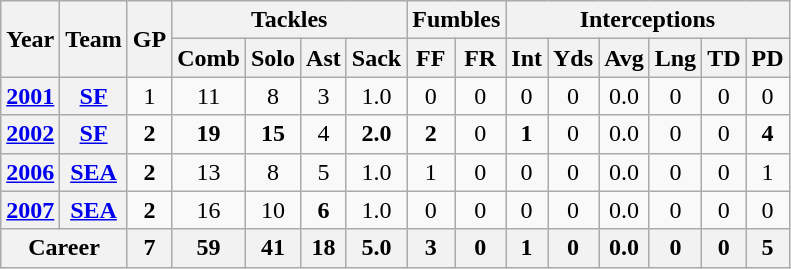<table class="wikitable" style="text-align:center">
<tr>
<th rowspan="2">Year</th>
<th rowspan="2">Team</th>
<th rowspan="2">GP</th>
<th colspan="4">Tackles</th>
<th colspan="2">Fumbles</th>
<th colspan="6">Interceptions</th>
</tr>
<tr>
<th>Comb</th>
<th>Solo</th>
<th>Ast</th>
<th>Sack</th>
<th>FF</th>
<th>FR</th>
<th>Int</th>
<th>Yds</th>
<th>Avg</th>
<th>Lng</th>
<th>TD</th>
<th>PD</th>
</tr>
<tr>
<th><a href='#'>2001</a></th>
<th><a href='#'>SF</a></th>
<td>1</td>
<td>11</td>
<td>8</td>
<td>3</td>
<td>1.0</td>
<td>0</td>
<td>0</td>
<td>0</td>
<td>0</td>
<td>0.0</td>
<td>0</td>
<td>0</td>
<td>0</td>
</tr>
<tr>
<th><a href='#'>2002</a></th>
<th><a href='#'>SF</a></th>
<td><strong>2</strong></td>
<td><strong>19</strong></td>
<td><strong>15</strong></td>
<td>4</td>
<td><strong>2.0</strong></td>
<td><strong>2</strong></td>
<td>0</td>
<td><strong>1</strong></td>
<td>0</td>
<td>0.0</td>
<td>0</td>
<td>0</td>
<td><strong>4</strong></td>
</tr>
<tr>
<th><a href='#'>2006</a></th>
<th><a href='#'>SEA</a></th>
<td><strong>2</strong></td>
<td>13</td>
<td>8</td>
<td>5</td>
<td>1.0</td>
<td>1</td>
<td>0</td>
<td>0</td>
<td>0</td>
<td>0.0</td>
<td>0</td>
<td>0</td>
<td>1</td>
</tr>
<tr>
<th><a href='#'>2007</a></th>
<th><a href='#'>SEA</a></th>
<td><strong>2</strong></td>
<td>16</td>
<td>10</td>
<td><strong>6</strong></td>
<td>1.0</td>
<td>0</td>
<td>0</td>
<td>0</td>
<td>0</td>
<td>0.0</td>
<td>0</td>
<td>0</td>
<td>0</td>
</tr>
<tr>
<th colspan="2">Career</th>
<th>7</th>
<th>59</th>
<th>41</th>
<th>18</th>
<th>5.0</th>
<th>3</th>
<th>0</th>
<th>1</th>
<th>0</th>
<th>0.0</th>
<th>0</th>
<th>0</th>
<th>5</th>
</tr>
</table>
